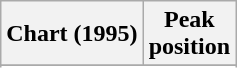<table class="wikitable sortable plainrowheaders" style="text-align:center">
<tr>
<th scope="col">Chart (1995)</th>
<th scope="col">Peak<br>position</th>
</tr>
<tr>
</tr>
<tr>
</tr>
</table>
